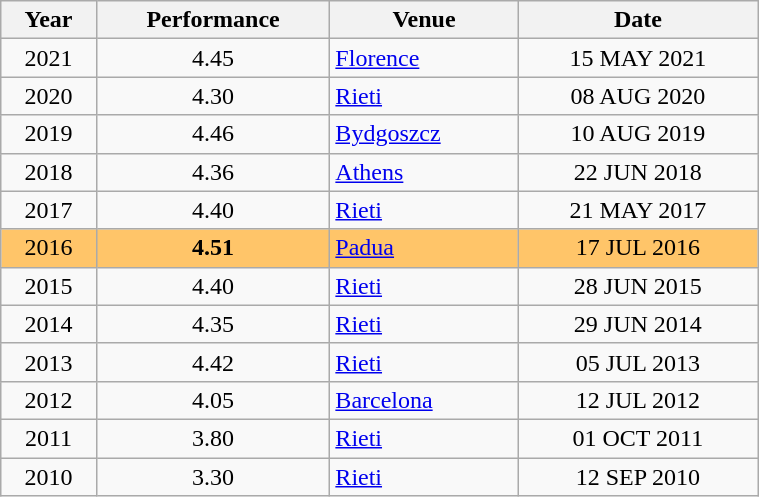<table class="wikitable" width=40% style="font-size:100%; text-align:center;">
<tr>
<th>Year</th>
<th>Performance</th>
<th>Venue</th>
<th>Date</th>
</tr>
<tr>
<td>2021</td>
<td>4.45</td>
<td align=left> <a href='#'>Florence</a></td>
<td>15 MAY 2021</td>
</tr>
<tr>
<td>2020</td>
<td>4.30</td>
<td align=left> <a href='#'>Rieti</a></td>
<td>08 AUG 2020</td>
</tr>
<tr>
<td>2019</td>
<td>4.46</td>
<td align=left> <a href='#'>Bydgoszcz</a></td>
<td>10 AUG 2019</td>
</tr>
<tr>
<td>2018</td>
<td>4.36</td>
<td align=left> <a href='#'>Athens</a></td>
<td>22 JUN 2018</td>
</tr>
<tr>
<td>2017</td>
<td>4.40</td>
<td align=left> <a href='#'>Rieti</a></td>
<td>21 MAY 2017</td>
</tr>
<tr bgcolor=FFC569>
<td>2016</td>
<td><strong>4.51</strong></td>
<td align=left> <a href='#'>Padua</a></td>
<td>17 JUL 2016</td>
</tr>
<tr>
<td>2015</td>
<td>4.40</td>
<td align=left> <a href='#'>Rieti</a></td>
<td>28 JUN 2015</td>
</tr>
<tr>
<td>2014</td>
<td>4.35</td>
<td align=left> <a href='#'>Rieti</a></td>
<td>29 JUN 2014</td>
</tr>
<tr>
<td>2013</td>
<td>4.42</td>
<td align=left> <a href='#'>Rieti</a></td>
<td>05 JUL 2013</td>
</tr>
<tr>
<td>2012</td>
<td>4.05</td>
<td align=left> <a href='#'>Barcelona</a></td>
<td>12 JUL 2012</td>
</tr>
<tr>
<td>2011</td>
<td>3.80</td>
<td align=left> <a href='#'>Rieti</a></td>
<td>01 OCT 2011</td>
</tr>
<tr>
<td>2010</td>
<td>3.30</td>
<td align=left> <a href='#'>Rieti</a></td>
<td>12 SEP 2010</td>
</tr>
</table>
